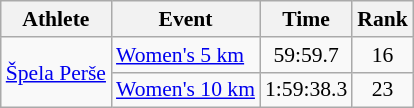<table class="wikitable" style="font-size:90%;">
<tr>
<th>Athlete</th>
<th>Event</th>
<th>Time</th>
<th>Rank</th>
</tr>
<tr align=center>
<td align=left rowspan=2><a href='#'>Špela Perše</a></td>
<td align=left><a href='#'>Women's 5 km</a></td>
<td>59:59.7</td>
<td>16</td>
</tr>
<tr align=center>
<td align=left><a href='#'>Women's 10 km</a></td>
<td>1:59:38.3</td>
<td>23</td>
</tr>
</table>
